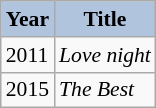<table class="wikitable" style="font-size:90%;">
<tr>
<th style="background:#B0C4DE;"><strong>Year</strong></th>
<th style="background:#B0C4DE;"><strong>Title</strong></th>
</tr>
<tr>
<td>2011</td>
<td><em>Love night</em></td>
</tr>
<tr>
<td>2015</td>
<td><em>The Best</em></td>
</tr>
</table>
